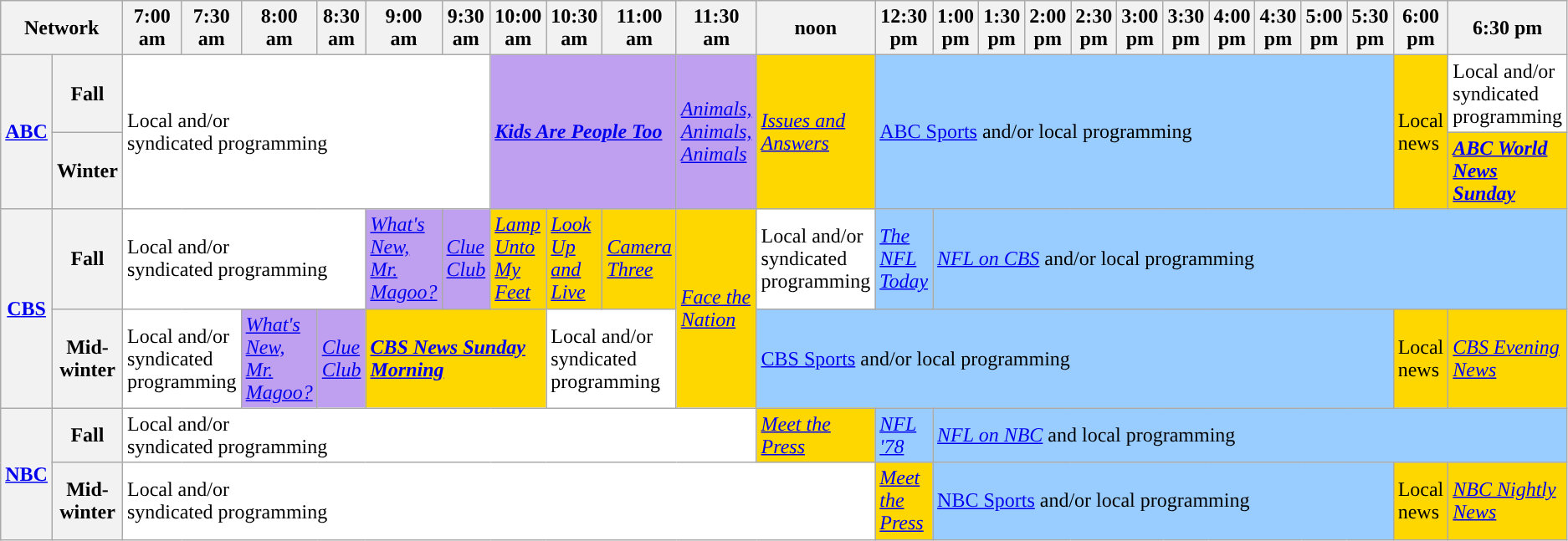<table class=wikitable>
<tr>
<th width="1.5%" bgcolor="#C0C0C0" colspan="2">Network</th>
<th width="4%" bgcolor="#C0C0C0">7:00 am</th>
<th width="4%" bgcolor="#C0C0C0">7:30 am</th>
<th width="4%" bgcolor="#C0C0C0">8:00 am</th>
<th width="4%" bgcolor="#C0C0C0">8:30 am</th>
<th width="4%" bgcolor="#C0C0C0">9:00 am</th>
<th width="4%" bgcolor="#C0C0C0">9:30 am</th>
<th width="4%" bgcolor="#C0C0C0">10:00 am</th>
<th width="4%" bgcolor="#C0C0C0">10:30 am</th>
<th width="4%" bgcolor="#C0C0C0">11:00 am</th>
<th width="4%" bgcolor="#C0C0C0">11:30 am</th>
<th width="4%" bgcolor="#C0C0C0">noon</th>
<th width="4%" bgcolor="#C0C0C0">12:30 pm</th>
<th width="4%" bgcolor="#C0C0C0">1:00 pm</th>
<th width="4%" bgcolor="#C0C0C0">1:30 pm</th>
<th width="4%" bgcolor="#C0C0C0">2:00 pm</th>
<th width="4%" bgcolor="#C0C0C0">2:30 pm</th>
<th width="4%" bgcolor="#C0C0C0">3:00 pm</th>
<th width="4%" bgcolor="#C0C0C0">3:30 pm</th>
<th width="4%" bgcolor="#C0C0C0">4:00 pm</th>
<th width="4%" bgcolor="#C0C0C0">4:30 pm</th>
<th width="4%" bgcolor="#C0C0C0">5:00 pm</th>
<th width="4%" bgcolor="#C0C0C0">5:30 pm</th>
<th width="4%" bgcolor="#C0C0C0">6:00 pm</th>
<th width="4%" bgcolor="#C0C0C0">6:30 pm</th>
</tr>
<tr>
<th bgcolor="#C0C0C0" rowspan="2"><a href='#'>ABC</a></th>
<th>Fall</th>
<td bgcolor="white" rowspan="2"colspan="6">Local and/or<br>syndicated programming</td>
<td bgcolor="bf9fef" rowspan="2"colspan="3"><strong><em><a href='#'>Kids Are People Too</a></em></strong></td>
<td bgcolor="bf9fef"rowspan="2"><em><a href='#'>Animals, Animals, Animals</a></em></td>
<td bgcolor="gold"rowspan="2"><em><a href='#'>Issues and Answers</a></em></td>
<td bgcolor="99ccff" rowspan="2"colspan="11"><a href='#'>ABC Sports</a> and/or local programming</td>
<td bgcolor="gold"rowspan="2">Local news</td>
<td bgcolor="white"rowspan="1">Local and/or<br>syndicated programming</td>
</tr>
<tr>
<th>Winter</th>
<td bgcolor="gold"rowspan="1"><strong><em><a href='#'>ABC World News Sunday</a></em></strong></td>
</tr>
<tr>
<th bgcolor="#C0C0C0" rowspan="2"><a href='#'>CBS</a></th>
<th>Fall</th>
<td bgcolor="white" rowspan="1"colspan="4">Local and/or<br>syndicated programming</td>
<td bgcolor="bf9fef" rowspan="1"><em><a href='#'>What's New, Mr. Magoo?</a></em> </td>
<td bgcolor="bf9fef" rowspan="1"><em><a href='#'>Clue Club</a></em> </td>
<td rowspan="1" bgcolor="gold"><em><a href='#'>Lamp Unto My Feet</a></em></td>
<td bgcolor="gold" rowspan="1"><em><a href='#'>Look Up and Live</a></em></td>
<td bgcolor="gold" rowspan="1"><em><a href='#'>Camera Three</a></em></td>
<td bgcolor="gold" rowspan="2"><em><a href='#'>Face the Nation</a></em></td>
<td bgcolor="white" rowspan="1">Local and/or<br>syndicated programming</td>
<td bgcolor="99ccff" rowspan="1"><em><a href='#'>The NFL Today</a></em></td>
<td bgcolor="99ccff" colspan="12" rowspan="1"><em><a href='#'>NFL on CBS</a></em> and/or local programming</td>
</tr>
<tr>
<th>Mid-winter</th>
<td bgcolor="white" rowspan="1"colspan="2">Local and/or<br>syndicated programming</td>
<td bgcolor="bf9fef" rowspan="1"><em><a href='#'>What's New, Mr. Magoo?</a></em> </td>
<td bgcolor="bf9fef" rowspan="1"><em><a href='#'>Clue Club</a></em> </td>
<td bgcolor="gold" rowspan="1"colspan="3"><strong><em><a href='#'>CBS News Sunday Morning</a></em></strong></td>
<td bgcolor="white" rowspan="1"colspan="2">Local and/or<br>syndicated programming</td>
<td bgcolor="99ccff" rowspan="1"colspan="12"><a href='#'>CBS Sports</a> and/or local programming</td>
<td bgcolor="gold"rowspan="1">Local news</td>
<td bgcolor="gold"rowspan="1"><em><a href='#'>CBS Evening News</a></em></td>
</tr>
<tr>
<th bgcolor="#C0C0C0" rowspan="2"><a href='#'>NBC</a></th>
<th>Fall</th>
<td bgcolor="white" colspan="10" rowspan="1">Local and/or<br>syndicated programming</td>
<td bgcolor="gold" rowspan="1"><em><a href='#'>Meet the Press</a></em></td>
<td bgcolor="99ccff" rowspan="1"><em><a href='#'>NFL '78</a></em></td>
<td bgcolor="99ccff" colspan="12" rowspan="1"><em><a href='#'>NFL on NBC</a></em> and local programming</td>
</tr>
<tr>
<th>Mid-winter</th>
<td bgcolor="white" colspan="11" rowspan="1">Local and/or<br>syndicated programming</td>
<td bgcolor="gold" rowspan="1"><em><a href='#'>Meet the Press</a></em></td>
<td bgcolor="99ccff" colspan="10" rowspan="1"><a href='#'>NBC Sports</a> and/or local programming</td>
<td bgcolor="gold" rowspan="1">Local news</td>
<td bgcolor="gold" rowspan="1"><em><a href='#'>NBC Nightly News</a></em></td>
</tr>
</table>
